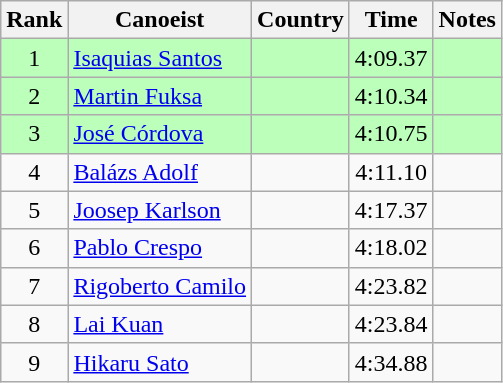<table class="wikitable" style="text-align:center">
<tr>
<th>Rank</th>
<th>Canoeist</th>
<th>Country</th>
<th>Time</th>
<th>Notes</th>
</tr>
<tr bgcolor=bbffbb>
<td>1</td>
<td align="left"><a href='#'>Isaquias Santos</a></td>
<td align="left"></td>
<td>4:09.37</td>
<td></td>
</tr>
<tr bgcolor=bbffbb>
<td>2</td>
<td align="left"><a href='#'>Martin Fuksa</a></td>
<td align="left"></td>
<td>4:10.34</td>
<td></td>
</tr>
<tr bgcolor=bbffbb>
<td>3</td>
<td align="left"><a href='#'>José Córdova</a></td>
<td align="left"></td>
<td>4:10.75</td>
<td></td>
</tr>
<tr>
<td>4</td>
<td align="left"><a href='#'>Balázs Adolf</a></td>
<td align="left"></td>
<td>4:11.10</td>
<td></td>
</tr>
<tr>
<td>5</td>
<td align="left"><a href='#'>Joosep Karlson</a></td>
<td align="left"></td>
<td>4:17.37</td>
<td></td>
</tr>
<tr>
<td>6</td>
<td align="left"><a href='#'>Pablo Crespo</a></td>
<td align="left"></td>
<td>4:18.02</td>
<td></td>
</tr>
<tr>
<td>7</td>
<td align="left"><a href='#'>Rigoberto Camilo</a></td>
<td align="left"></td>
<td>4:23.82</td>
<td></td>
</tr>
<tr>
<td>8</td>
<td align="left"><a href='#'>Lai Kuan</a></td>
<td align="left"></td>
<td>4:23.84</td>
<td></td>
</tr>
<tr>
<td>9</td>
<td align="left"><a href='#'>Hikaru Sato</a></td>
<td align="left"></td>
<td>4:34.88</td>
<td></td>
</tr>
</table>
